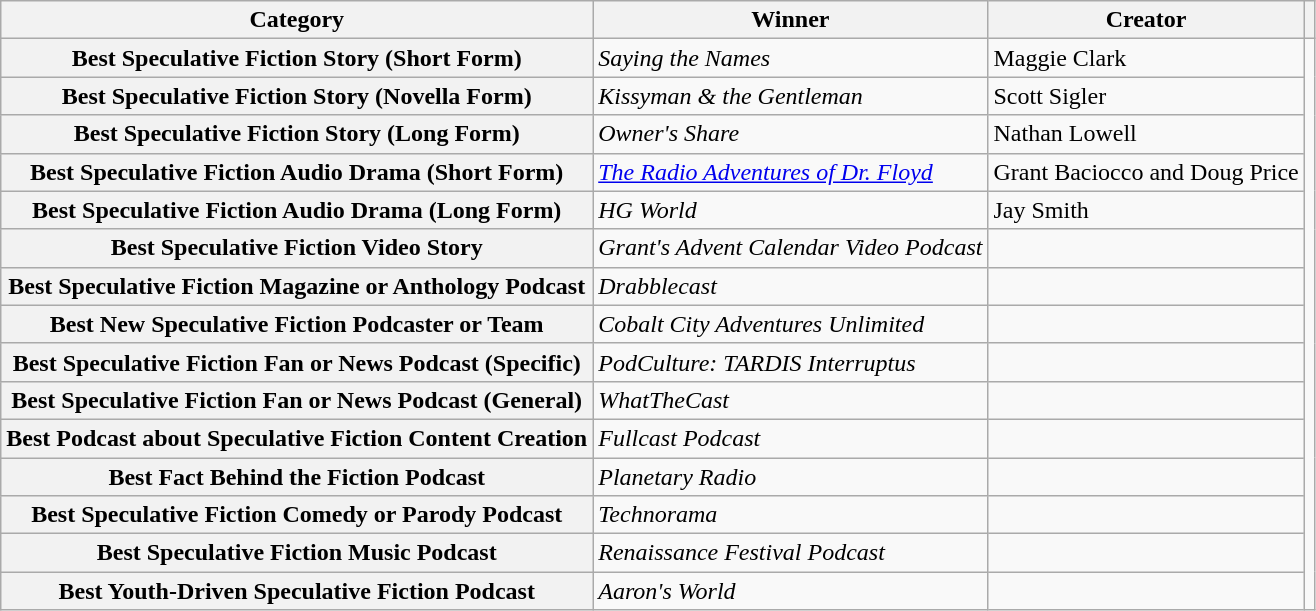<table class="wikitable sortable">
<tr>
<th>Category</th>
<th>Winner</th>
<th>Creator</th>
<th></th>
</tr>
<tr>
<th>Best Speculative Fiction Story (Short Form)</th>
<td><em>Saying the Names</em></td>
<td>Maggie Clark</td>
<td rowspan="15"></td>
</tr>
<tr>
<th>Best Speculative Fiction Story (Novella Form)</th>
<td><em>Kissyman & the Gentleman</em></td>
<td>Scott Sigler</td>
</tr>
<tr>
<th>Best Speculative Fiction Story (Long Form)</th>
<td><em>Owner's Share</em></td>
<td>Nathan Lowell</td>
</tr>
<tr>
<th>Best Speculative Fiction Audio Drama (Short Form)</th>
<td><em><a href='#'>The Radio Adventures of Dr. Floyd</a></em></td>
<td>Grant Baciocco and Doug Price</td>
</tr>
<tr>
<th>Best Speculative Fiction Audio Drama (Long Form)</th>
<td><em>HG World</em></td>
<td>Jay Smith</td>
</tr>
<tr>
<th>Best Speculative Fiction Video Story</th>
<td><em>Grant's Advent Calendar Video Podcast</em></td>
<td></td>
</tr>
<tr>
<th>Best Speculative Fiction Magazine or Anthology Podcast</th>
<td><em>Drabblecast</em></td>
<td></td>
</tr>
<tr>
<th>Best New Speculative Fiction Podcaster or Team</th>
<td><em>Cobalt City Adventures Unlimited</em></td>
<td></td>
</tr>
<tr>
<th>Best Speculative Fiction Fan or News Podcast (Specific)</th>
<td><em>PodCulture: TARDIS Interruptus</em></td>
<td></td>
</tr>
<tr>
<th>Best Speculative Fiction Fan or News Podcast (General)</th>
<td><em>WhatTheCast</em></td>
<td></td>
</tr>
<tr>
<th>Best Podcast about Speculative Fiction Content Creation</th>
<td><em>Fullcast Podcast</em></td>
<td></td>
</tr>
<tr>
<th>Best Fact Behind the Fiction Podcast</th>
<td><em>Planetary Radio</em></td>
<td></td>
</tr>
<tr>
<th>Best Speculative Fiction Comedy or Parody Podcast</th>
<td><em>Technorama</em></td>
<td></td>
</tr>
<tr>
<th>Best Speculative Fiction Music Podcast</th>
<td><em>Renaissance Festival Podcast</em></td>
<td></td>
</tr>
<tr>
<th>Best Youth-Driven Speculative Fiction Podcast</th>
<td><em>Aaron's World</em></td>
<td></td>
</tr>
</table>
